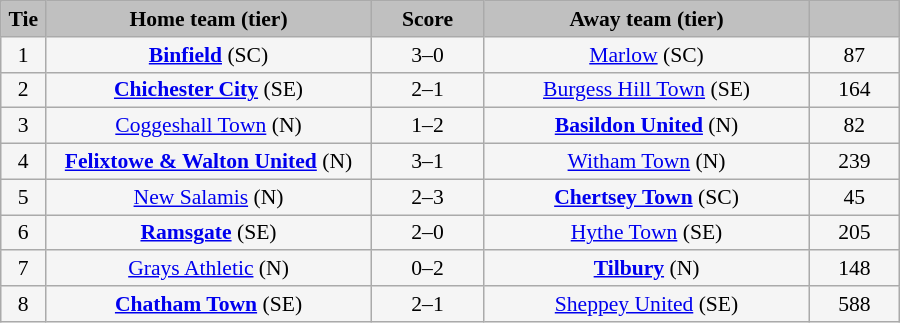<table class="wikitable" style="width: 600px; background:WhiteSmoke; text-align:center; font-size:90%">
<tr>
<td scope="col" style="width:  5.00%; background:silver;"><strong>Tie</strong></td>
<td scope="col" style="width: 36.25%; background:silver;"><strong>Home team (tier)</strong></td>
<td scope="col" style="width: 12.50%; background:silver;"><strong>Score</strong></td>
<td scope="col" style="width: 36.25%; background:silver;"><strong>Away team (tier)</strong></td>
<td scope="col" style="width: 10.00%; background:silver;"><strong></strong></td>
</tr>
<tr>
<td>1</td>
<td><strong><a href='#'>Binfield</a></strong> (SC)</td>
<td>3–0</td>
<td><a href='#'>Marlow</a> (SC)</td>
<td>87</td>
</tr>
<tr>
<td>2</td>
<td><strong><a href='#'>Chichester City</a></strong> (SE)</td>
<td>2–1</td>
<td><a href='#'>Burgess Hill Town</a> (SE)</td>
<td>164</td>
</tr>
<tr>
<td>3</td>
<td><a href='#'>Coggeshall Town</a> (N)</td>
<td>1–2</td>
<td><strong><a href='#'>Basildon United</a></strong> (N)</td>
<td>82</td>
</tr>
<tr>
<td>4</td>
<td><strong><a href='#'>Felixtowe & Walton United</a></strong> (N)</td>
<td>3–1</td>
<td><a href='#'>Witham Town</a> (N)</td>
<td>239</td>
</tr>
<tr>
<td>5</td>
<td><a href='#'>New Salamis</a> (N)</td>
<td>2–3</td>
<td><strong><a href='#'>Chertsey Town</a></strong> (SC)</td>
<td>45</td>
</tr>
<tr>
<td>6</td>
<td><strong><a href='#'>Ramsgate</a></strong> (SE)</td>
<td>2–0</td>
<td><a href='#'>Hythe Town</a> (SE)</td>
<td>205</td>
</tr>
<tr>
<td>7</td>
<td><a href='#'>Grays Athletic</a> (N)</td>
<td>0–2</td>
<td><strong><a href='#'>Tilbury</a></strong> (N)</td>
<td>148</td>
</tr>
<tr>
<td>8</td>
<td><strong><a href='#'>Chatham Town</a></strong> (SE)</td>
<td>2–1</td>
<td><a href='#'>Sheppey United</a> (SE)</td>
<td>588</td>
</tr>
</table>
